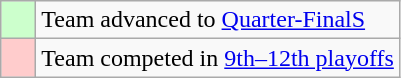<table class="wikitable">
<tr>
<td style="background: #ccffcc;">    </td>
<td>Team advanced to <a href='#'>Quarter-FinalS</a></td>
</tr>
<tr>
<td style="background: #ffcccc;">    </td>
<td>Team competed in <a href='#'>9th–12th playoffs</a></td>
</tr>
</table>
